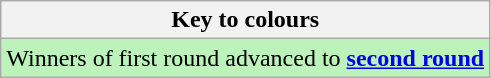<table class="wikitable">
<tr>
<th>Key to colours</th>
</tr>
<tr bgcolor=#BBF3BB>
<td>Winners of first round advanced to <strong><a href='#'>second round</a></strong></td>
</tr>
</table>
